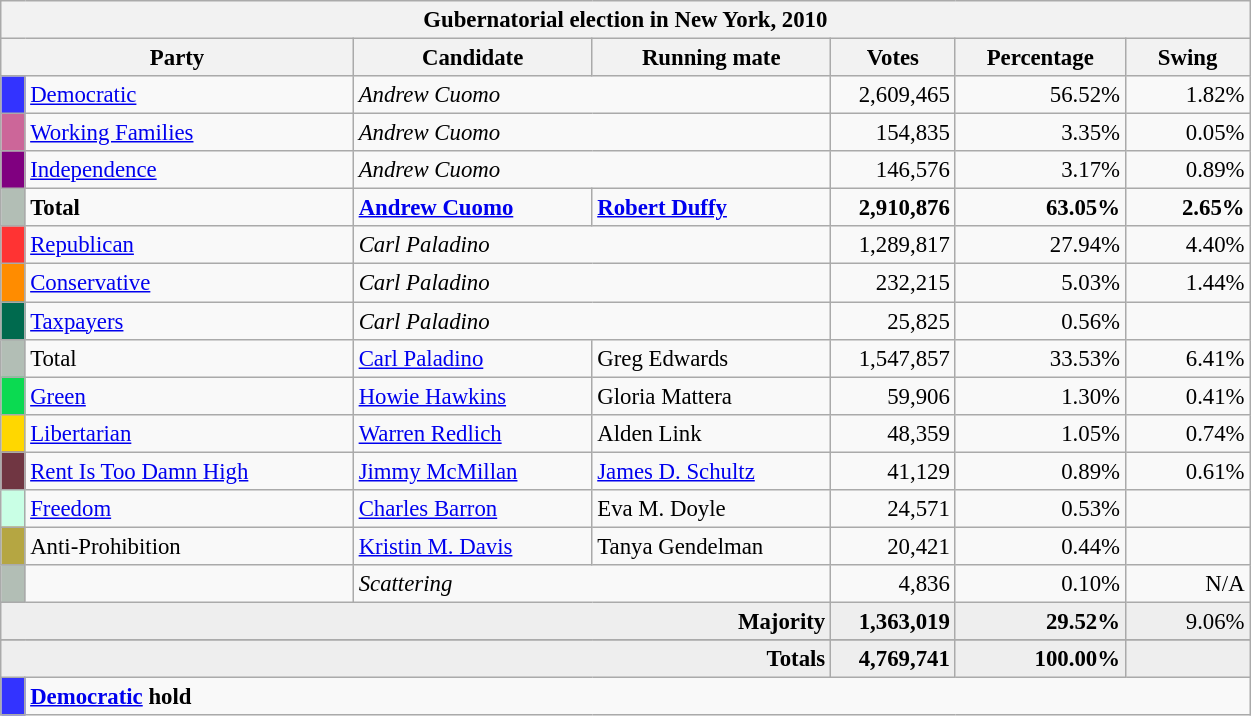<table class="wikitable" style="font-size:95%;">
<tr>
<th colspan="7">Gubernatorial election in New York, 2010</th>
</tr>
<tr>
<th colspan="2" style="width: 15em">Party</th>
<th style="width: 10em">Candidate</th>
<th style="width: 10em">Running mate</th>
<th style="width: 5em">Votes</th>
<th style="width: 7em">Percentage</th>
<th style="width: 5em">Swing</th>
</tr>
<tr>
<th style="background-color:#3333FF; width: 3px"></th>
<td style="width: 130px"><a href='#'>Democratic</a></td>
<td colspan="2"><em>Andrew Cuomo</em></td>
<td align="right">2,609,465</td>
<td align="right">56.52%</td>
<td align="right"> 1.82%</td>
</tr>
<tr>
<th style="background-color:#CC6699; width: 3px"></th>
<td style="width: 130px"><a href='#'>Working Families</a></td>
<td colspan="2"><em>Andrew Cuomo</em></td>
<td align="right">154,835</td>
<td align="right">3.35%</td>
<td align="right"> 0.05%</td>
</tr>
<tr>
<th style="background-color:#800080; width: 3px"></th>
<td style="width: 130px"><a href='#'>Independence</a></td>
<td colspan="2"><em>Andrew Cuomo</em></td>
<td align="right">146,576</td>
<td align="right">3.17%</td>
<td align="right"> 0.89%</td>
</tr>
<tr>
<th style="background-color:#B2BEB5; width: 3px"></th>
<td style="width: 130px"><strong>Total</strong></td>
<td><strong><a href='#'>Andrew Cuomo</a></strong></td>
<td><strong><a href='#'>Robert Duffy</a></strong></td>
<td align="right"><strong>2,910,876</strong></td>
<td align="right"><strong>63.05%</strong></td>
<td align="right"> <strong>2.65%</strong></td>
</tr>
<tr>
<th style="background-color:#FF3333; width: 3px"></th>
<td style="width: 130px"><a href='#'>Republican</a></td>
<td colspan="2"><em>Carl Paladino</em></td>
<td align="right">1,289,817</td>
<td align="right">27.94%</td>
<td align="right"> 4.40%</td>
</tr>
<tr>
<th style="background-color:#FF8C00; width: 3px"></th>
<td style="width: 130px"><a href='#'>Conservative</a></td>
<td colspan="2"><em>Carl Paladino</em></td>
<td align="right">232,215</td>
<td align="right">5.03%</td>
<td align="right"> 1.44%</td>
</tr>
<tr>
<th style="background-color:#006A4E; width: 3px"></th>
<td style="width: 130px"><a href='#'>Taxpayers</a></td>
<td colspan="2"><em>Carl Paladino</em></td>
<td align="right">25,825</td>
<td align="right">0.56%</td>
<td align="right"></td>
</tr>
<tr>
<th style="background-color:#B2BEB5; width: 3px"></th>
<td style="width: 130px">Total</td>
<td><a href='#'>Carl Paladino</a></td>
<td>Greg Edwards</td>
<td align="right">1,547,857</td>
<td align="right">33.53%</td>
<td align="right"> 6.41%</td>
</tr>
<tr>
<th style="background-color:#0BDA51; width: 3px"></th>
<td style="width: 130px"><a href='#'>Green</a></td>
<td><a href='#'>Howie Hawkins</a></td>
<td>Gloria Mattera</td>
<td align="right">59,906</td>
<td align="right">1.30%</td>
<td align="right"> 0.41%</td>
</tr>
<tr>
<th style="background-color:#FFD700; width: 3px"></th>
<td style="width: 130px"><a href='#'>Libertarian</a></td>
<td><a href='#'>Warren Redlich</a></td>
<td>Alden Link</td>
<td align="right">48,359</td>
<td align="right">1.05%</td>
<td align="right"> 0.74%</td>
</tr>
<tr>
<th style="background-color:#703642; width: 3px"></th>
<td style="width: 130px"><a href='#'>Rent Is Too Damn High</a></td>
<td><a href='#'>Jimmy McMillan</a></td>
<td><a href='#'>James D. Schultz</a></td>
<td align="right">41,129</td>
<td align="right">0.89%</td>
<td align="right"> 0.61%</td>
</tr>
<tr>
<th style="background-color:#C9FFE5; width: 3px"></th>
<td style="width: 130px"><a href='#'>Freedom</a></td>
<td><a href='#'>Charles Barron</a></td>
<td>Eva M. Doyle</td>
<td align="right">24,571</td>
<td align="right">0.53%</td>
<td align="right"></td>
</tr>
<tr>
<th style="background-color:#B5A642; width: 3px"></th>
<td style="width: 130px">Anti-Prohibition</td>
<td><a href='#'>Kristin M. Davis</a></td>
<td>Tanya Gendelman</td>
<td align="right">20,421</td>
<td align="right">0.44%</td>
<td align="right"></td>
</tr>
<tr>
<th style="background-color:#B2BEB5; width: 3px"></th>
<td style="width: 130px"></td>
<td colspan="2"><em> Scattering</em></td>
<td align="right">4,836</td>
<td align="right">0.10%</td>
<td align="right">N/A</td>
</tr>
<tr bgcolor="#EEEEEE">
<td colspan="4" align="right"><strong>Majority</strong></td>
<td align="right"><strong>1,363,019</strong></td>
<td align="right"><strong>29.52%</strong></td>
<td align="right"> 9.06%</td>
</tr>
<tr>
</tr>
<tr bgcolor="#EEEEEE">
<td colspan="4" align="right"><strong>Totals</strong></td>
<td align="right"><strong>4,769,741</strong></td>
<td align="right"><strong>100.00%</strong></td>
<td align="right"></td>
</tr>
<tr>
<th style="background-color:#3333FF; width: 3px"></th>
<td colspan="6"><strong><a href='#'>Democratic</a> hold</strong></td>
</tr>
</table>
